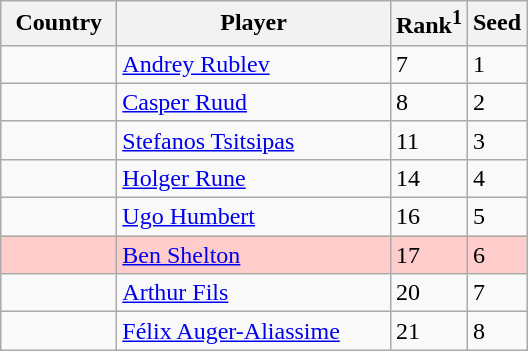<table class="sortable wikitable">
<tr>
<th width="70">Country</th>
<th width="175">Player</th>
<th>Rank<sup>1</sup></th>
<th>Seed</th>
</tr>
<tr>
<td></td>
<td><a href='#'>Andrey Rublev</a></td>
<td>7</td>
<td>1</td>
</tr>
<tr>
<td></td>
<td><a href='#'>Casper Ruud</a></td>
<td>8</td>
<td>2</td>
</tr>
<tr>
<td></td>
<td><a href='#'>Stefanos Tsitsipas</a></td>
<td>11</td>
<td>3</td>
</tr>
<tr>
<td></td>
<td><a href='#'>Holger Rune</a></td>
<td>14</td>
<td>4</td>
</tr>
<tr>
<td></td>
<td><a href='#'>Ugo Humbert</a></td>
<td>16</td>
<td>5</td>
</tr>
<tr bgcolor=#fcc>
<td></td>
<td><a href='#'>Ben Shelton</a></td>
<td>17</td>
<td>6</td>
</tr>
<tr>
<td></td>
<td><a href='#'>Arthur Fils</a></td>
<td>20</td>
<td>7</td>
</tr>
<tr>
<td></td>
<td><a href='#'>Félix Auger-Aliassime</a></td>
<td>21</td>
<td>8</td>
</tr>
</table>
